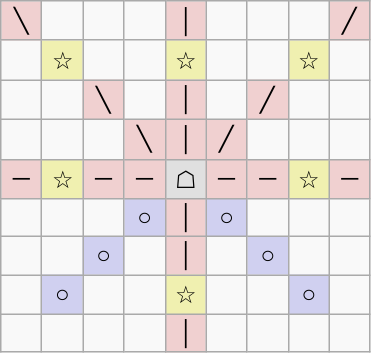<table border="1" class="wikitable">
<tr align=center>
<td width="20" style="background:#f0d0d0;">╲</td>
<td width="20"> </td>
<td width="20"> </td>
<td width="20"> </td>
<td width="20" style="background:#f0d0d0;">│</td>
<td width="20"> </td>
<td width="20"> </td>
<td width="20"> </td>
<td width="20" style="background:#f0d0d0;">╱</td>
</tr>
<tr align=center>
<td> </td>
<td style="background:#f0f0b0;">☆</td>
<td> </td>
<td> </td>
<td style="background:#f0f0b0;">☆</td>
<td> </td>
<td> </td>
<td style="background:#f0f0b0;">☆</td>
<td> </td>
</tr>
<tr align=center>
<td> </td>
<td> </td>
<td style="background:#f0d0d0;">╲</td>
<td> </td>
<td style="background:#f0d0d0;">│</td>
<td> </td>
<td style="background:#f0d0d0;">╱</td>
<td> </td>
<td> </td>
</tr>
<tr align=center>
<td> </td>
<td> </td>
<td> </td>
<td style="background:#f0d0d0;">╲</td>
<td style="background:#f0d0d0;">│</td>
<td style="background:#f0d0d0;">╱</td>
<td> </td>
<td> </td>
<td> </td>
</tr>
<tr align=center>
<td style="background:#f0d0d0;">─</td>
<td style="background:#f0f0b0;">☆</td>
<td style="background:#f0d0d0;">─</td>
<td style="background:#f0d0d0;">─</td>
<td style="background:#e0e0e0;">☖</td>
<td style="background:#f0d0d0;">─</td>
<td style="background:#f0d0d0;">─</td>
<td style="background:#f0f0b0;">☆</td>
<td style="background:#f0d0d0;">─</td>
</tr>
<tr align=center>
<td> </td>
<td> </td>
<td> </td>
<td style="background:#d0d0f0;">○</td>
<td style="background:#f0d0d0;">│</td>
<td style="background:#d0d0f0;">○</td>
<td> </td>
<td> </td>
<td> </td>
</tr>
<tr align=center>
<td> </td>
<td> </td>
<td style="background:#d0d0f0;">○</td>
<td> </td>
<td style="background:#f0d0d0;">│</td>
<td> </td>
<td style="background:#d0d0f0;">○</td>
<td> </td>
<td> </td>
</tr>
<tr align=center>
<td> </td>
<td style="background:#d0d0f0;">○</td>
<td> </td>
<td> </td>
<td style="background:#f0f0b0;">☆</td>
<td> </td>
<td> </td>
<td style="background:#d0d0f0;">○</td>
<td> </td>
</tr>
<tr align=center>
<td> </td>
<td> </td>
<td> </td>
<td> </td>
<td style="background:#f0d0d0;">│</td>
<td> </td>
<td> </td>
<td> </td>
<td> </td>
</tr>
</table>
